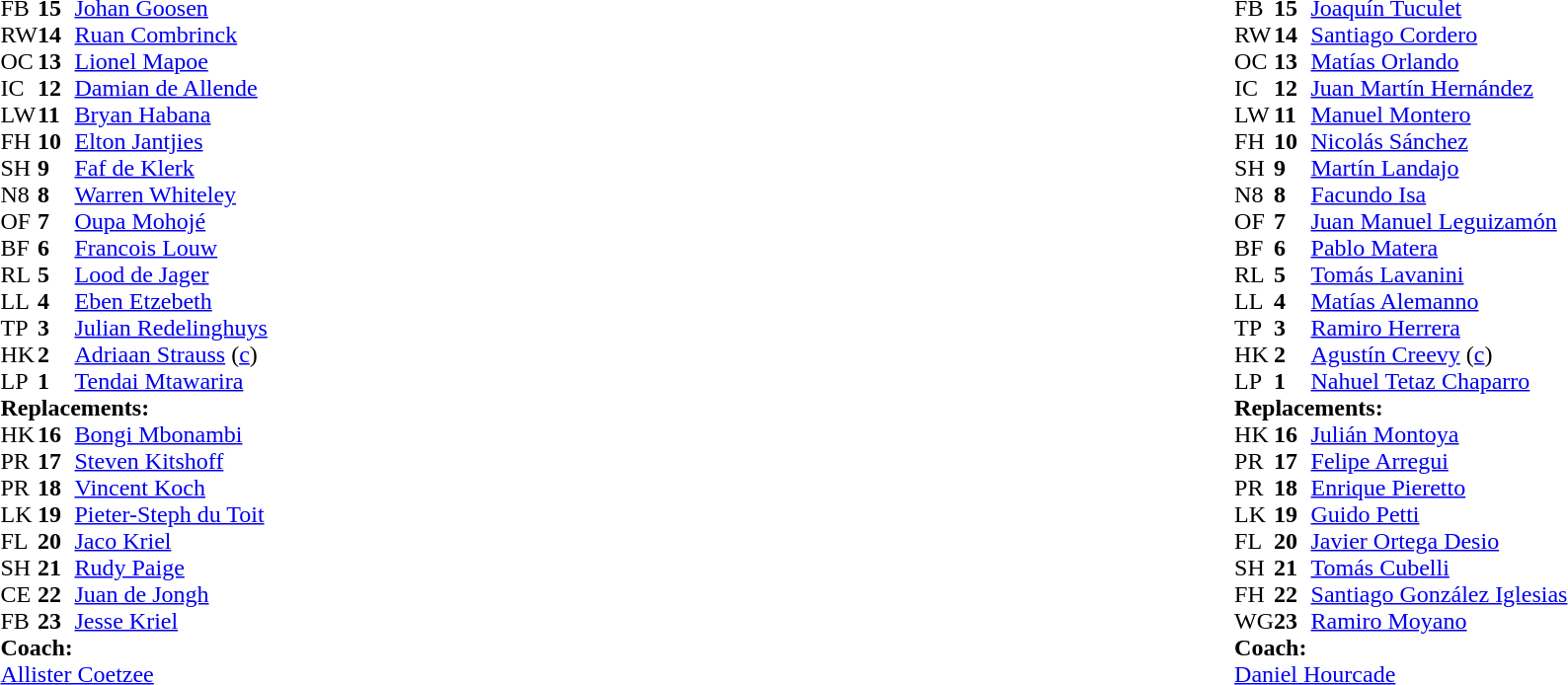<table width="100%">
<tr>
<td valign="top" width="50%"><br><table style="font-size: 100%" cellspacing="0" cellpadding="0">
<tr>
<th width="25"></th>
<th width="25"></th>
</tr>
<tr>
<td>FB</td>
<td><strong>15</strong></td>
<td><a href='#'>Johan Goosen</a></td>
</tr>
<tr>
<td>RW</td>
<td><strong>14</strong></td>
<td><a href='#'>Ruan Combrinck</a></td>
</tr>
<tr>
<td>OC</td>
<td><strong>13</strong></td>
<td><a href='#'>Lionel Mapoe</a></td>
</tr>
<tr>
<td>IC</td>
<td><strong>12</strong></td>
<td><a href='#'>Damian de Allende</a></td>
<td></td>
<td></td>
</tr>
<tr>
<td>LW</td>
<td><strong>11</strong></td>
<td><a href='#'>Bryan Habana</a></td>
<td></td>
</tr>
<tr>
<td>FH</td>
<td><strong>10</strong></td>
<td><a href='#'>Elton Jantjies</a></td>
</tr>
<tr>
<td>SH</td>
<td><strong>9</strong></td>
<td><a href='#'>Faf de Klerk</a></td>
</tr>
<tr>
<td>N8</td>
<td><strong>8</strong></td>
<td><a href='#'>Warren Whiteley</a></td>
</tr>
<tr>
<td>OF</td>
<td><strong>7</strong></td>
<td><a href='#'>Oupa Mohojé</a></td>
</tr>
<tr>
<td>BF</td>
<td><strong>6</strong></td>
<td><a href='#'>Francois Louw</a></td>
<td></td>
<td></td>
</tr>
<tr>
<td>RL</td>
<td><strong>5</strong></td>
<td><a href='#'>Lood de Jager</a></td>
<td></td>
<td></td>
</tr>
<tr>
<td>LL</td>
<td><strong>4</strong></td>
<td><a href='#'>Eben Etzebeth</a></td>
</tr>
<tr>
<td>TP</td>
<td><strong>3</strong></td>
<td><a href='#'>Julian Redelinghuys</a></td>
<td></td>
<td></td>
</tr>
<tr>
<td>HK</td>
<td><strong>2</strong></td>
<td><a href='#'>Adriaan Strauss</a> (<a href='#'>c</a>)</td>
</tr>
<tr>
<td>LP</td>
<td><strong>1</strong></td>
<td><a href='#'>Tendai Mtawarira</a></td>
<td></td>
<td></td>
</tr>
<tr>
<td colspan="3"><strong>Replacements:</strong></td>
</tr>
<tr>
<td>HK</td>
<td><strong>16</strong></td>
<td><a href='#'>Bongi Mbonambi</a></td>
</tr>
<tr>
<td>PR</td>
<td><strong>17</strong></td>
<td><a href='#'>Steven Kitshoff</a></td>
<td></td>
<td></td>
</tr>
<tr>
<td>PR</td>
<td><strong>18</strong></td>
<td><a href='#'>Vincent Koch</a></td>
<td></td>
<td></td>
</tr>
<tr>
<td>LK</td>
<td><strong>19</strong></td>
<td><a href='#'>Pieter-Steph du Toit</a></td>
<td></td>
<td></td>
</tr>
<tr>
<td>FL</td>
<td><strong>20</strong></td>
<td><a href='#'>Jaco Kriel</a></td>
<td></td>
<td></td>
</tr>
<tr>
<td>SH</td>
<td><strong>21</strong></td>
<td><a href='#'>Rudy Paige</a></td>
</tr>
<tr>
<td>CE</td>
<td><strong>22</strong></td>
<td><a href='#'>Juan de Jongh</a></td>
<td></td>
<td></td>
</tr>
<tr>
<td>FB</td>
<td><strong>23</strong></td>
<td><a href='#'>Jesse Kriel</a></td>
</tr>
<tr>
<td colspan="3"><strong>Coach:</strong></td>
</tr>
<tr>
<td colspan="4"> <a href='#'>Allister Coetzee</a></td>
</tr>
</table>
</td>
<td valign="top"></td>
<td valign="top" width="50%"><br><table style="font-size: 100%" cellspacing="0" cellpadding="0" align="center">
<tr>
<th width="25"></th>
<th width="25"></th>
</tr>
<tr>
<td>FB</td>
<td><strong>15</strong></td>
<td><a href='#'>Joaquín Tuculet</a></td>
</tr>
<tr>
<td>RW</td>
<td><strong>14</strong></td>
<td><a href='#'>Santiago Cordero</a></td>
</tr>
<tr>
<td>OC</td>
<td><strong>13</strong></td>
<td><a href='#'>Matías Orlando</a></td>
<td></td>
<td></td>
</tr>
<tr>
<td>IC</td>
<td><strong>12</strong></td>
<td><a href='#'>Juan Martín Hernández</a></td>
</tr>
<tr>
<td>LW</td>
<td><strong>11</strong></td>
<td><a href='#'>Manuel Montero</a></td>
<td></td>
</tr>
<tr>
<td>FH</td>
<td><strong>10</strong></td>
<td><a href='#'>Nicolás Sánchez</a></td>
</tr>
<tr>
<td>SH</td>
<td><strong>9</strong></td>
<td><a href='#'>Martín Landajo</a></td>
<td></td>
<td></td>
</tr>
<tr>
<td>N8</td>
<td><strong>8</strong></td>
<td><a href='#'>Facundo Isa</a></td>
</tr>
<tr>
<td>OF</td>
<td><strong>7</strong></td>
<td><a href='#'>Juan Manuel Leguizamón</a></td>
<td></td>
<td></td>
</tr>
<tr>
<td>BF</td>
<td><strong>6</strong></td>
<td><a href='#'>Pablo Matera</a></td>
</tr>
<tr>
<td>RL</td>
<td><strong>5</strong></td>
<td><a href='#'>Tomás Lavanini</a></td>
</tr>
<tr>
<td>LL</td>
<td><strong>4</strong></td>
<td><a href='#'>Matías Alemanno</a></td>
<td></td>
<td></td>
</tr>
<tr>
<td>TP</td>
<td><strong>3</strong></td>
<td><a href='#'>Ramiro Herrera</a></td>
</tr>
<tr>
<td>HK</td>
<td><strong>2</strong></td>
<td><a href='#'>Agustín Creevy</a> (<a href='#'>c</a>)</td>
<td></td>
<td></td>
</tr>
<tr>
<td>LP</td>
<td><strong>1</strong></td>
<td><a href='#'>Nahuel Tetaz Chaparro</a></td>
</tr>
<tr>
<td colspan="3"><strong>Replacements:</strong></td>
</tr>
<tr>
<td>HK</td>
<td><strong>16</strong></td>
<td><a href='#'>Julián Montoya</a></td>
<td></td>
<td></td>
</tr>
<tr>
<td>PR</td>
<td><strong>17</strong></td>
<td><a href='#'>Felipe Arregui</a></td>
</tr>
<tr>
<td>PR</td>
<td><strong>18</strong></td>
<td><a href='#'>Enrique Pieretto</a></td>
</tr>
<tr>
<td>LK</td>
<td><strong>19</strong></td>
<td><a href='#'>Guido Petti</a></td>
<td></td>
<td></td>
</tr>
<tr>
<td>FL</td>
<td><strong>20</strong></td>
<td><a href='#'>Javier Ortega Desio</a></td>
<td></td>
<td></td>
</tr>
<tr>
<td>SH</td>
<td><strong>21</strong></td>
<td><a href='#'>Tomás Cubelli</a></td>
<td></td>
<td></td>
</tr>
<tr>
<td>FH</td>
<td><strong>22</strong></td>
<td><a href='#'>Santiago González Iglesias</a></td>
<td></td>
<td></td>
</tr>
<tr>
<td>WG</td>
<td><strong>23</strong></td>
<td><a href='#'>Ramiro Moyano</a></td>
</tr>
<tr>
<td colspan="3"><strong>Coach:</strong></td>
</tr>
<tr>
<td colspan="4"> <a href='#'>Daniel Hourcade</a></td>
</tr>
</table>
</td>
</tr>
</table>
